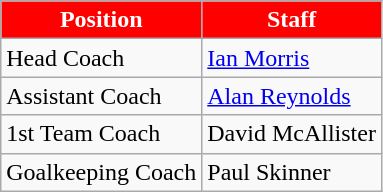<table class=wikitable>
<tr>
<th style="color:#FFFFFF; background:red">Position</th>
<th style="color:#FFFFFF; background:red">Staff</th>
</tr>
<tr>
<td>Head Coach</td>
<td><a href='#'>Ian Morris</a></td>
</tr>
<tr>
<td>Assistant Coach</td>
<td><a href='#'>Alan Reynolds</a></td>
</tr>
<tr>
<td>1st Team Coach</td>
<td>David McAllister</td>
</tr>
<tr>
<td>Goalkeeping Coach</td>
<td>Paul Skinner</td>
</tr>
</table>
